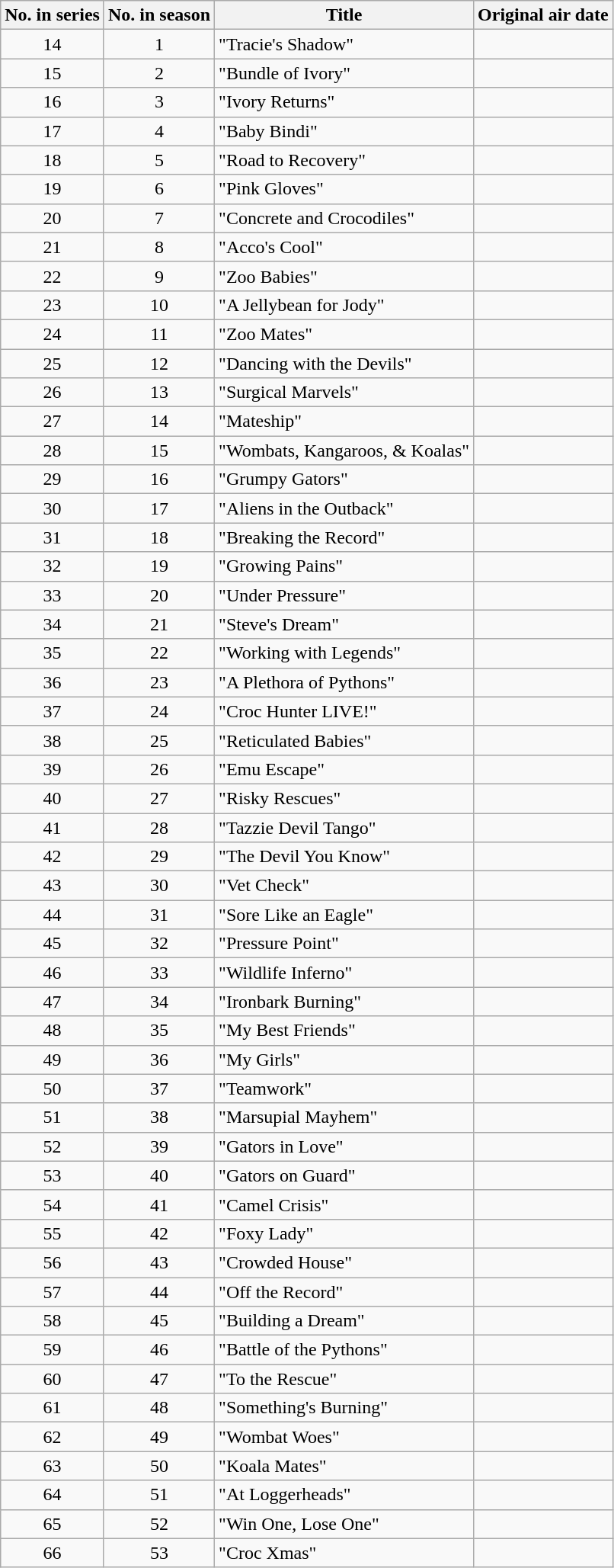<table class="wikitable plainrowheaders" style="text-align:center">
<tr>
<th scope="col">No. in series</th>
<th scope="col">No. in season</th>
<th scope="col">Title</th>
<th scope="col">Original air date</th>
</tr>
<tr>
<td scope="row">14</td>
<td>1</td>
<td style="text-align:left">"Tracie's Shadow"</td>
<td></td>
</tr>
<tr>
<td scope="row">15</td>
<td>2</td>
<td style="text-align:left">"Bundle of Ivory"</td>
<td></td>
</tr>
<tr>
<td scope="row">16</td>
<td>3</td>
<td style="text-align:left">"Ivory Returns"</td>
<td></td>
</tr>
<tr>
<td scope="row">17</td>
<td>4</td>
<td style="text-align:left">"Baby Bindi"</td>
<td></td>
</tr>
<tr>
<td scope="row">18</td>
<td>5</td>
<td style="text-align:left">"Road to Recovery"</td>
<td></td>
</tr>
<tr>
<td scope="row">19</td>
<td>6</td>
<td style="text-align:left">"Pink Gloves"</td>
<td></td>
</tr>
<tr>
<td scope="row">20</td>
<td>7</td>
<td style="text-align:left">"Concrete and Crocodiles"</td>
<td></td>
</tr>
<tr>
<td scope="row">21</td>
<td>8</td>
<td style="text-align:left">"Acco's Cool"</td>
<td></td>
</tr>
<tr>
<td scope="row">22</td>
<td>9</td>
<td style="text-align:left">"Zoo Babies"</td>
<td></td>
</tr>
<tr>
<td scope="row">23</td>
<td>10</td>
<td style="text-align:left">"A Jellybean for Jody"</td>
<td></td>
</tr>
<tr>
<td scope="row">24</td>
<td>11</td>
<td style="text-align:left">"Zoo Mates"</td>
<td></td>
</tr>
<tr>
<td scope="row">25</td>
<td>12</td>
<td style="text-align:left">"Dancing with the Devils"</td>
<td></td>
</tr>
<tr>
<td scope="row">26</td>
<td>13</td>
<td style="text-align:left">"Surgical Marvels"</td>
<td></td>
</tr>
<tr>
<td scope="row">27</td>
<td>14</td>
<td style="text-align:left">"Mateship"</td>
<td></td>
</tr>
<tr>
<td scope="row">28</td>
<td>15</td>
<td style="text-align:left">"Wombats, Kangaroos, & Koalas"</td>
<td></td>
</tr>
<tr>
<td scope="row">29</td>
<td>16</td>
<td style="text-align:left">"Grumpy Gators"</td>
<td></td>
</tr>
<tr>
<td scope="row">30</td>
<td>17</td>
<td style="text-align:left">"Aliens in the Outback"</td>
<td></td>
</tr>
<tr>
<td scope="row">31</td>
<td>18</td>
<td style="text-align:left">"Breaking the Record"</td>
<td></td>
</tr>
<tr>
<td scope="row">32</td>
<td>19</td>
<td style="text-align:left">"Growing Pains"</td>
<td></td>
</tr>
<tr>
<td scope="row">33</td>
<td>20</td>
<td style="text-align:left">"Under Pressure"</td>
<td></td>
</tr>
<tr>
<td scope="row">34</td>
<td>21</td>
<td style="text-align:left">"Steve's Dream"</td>
<td></td>
</tr>
<tr>
<td scope="row">35</td>
<td>22</td>
<td style="text-align:left">"Working with Legends"</td>
<td></td>
</tr>
<tr>
<td scope="row">36</td>
<td>23</td>
<td style="text-align:left">"A Plethora of Pythons"</td>
<td></td>
</tr>
<tr>
<td scope="row">37</td>
<td>24</td>
<td style="text-align:left">"Croc Hunter LIVE!"</td>
<td></td>
</tr>
<tr>
<td scope="row">38</td>
<td>25</td>
<td style="text-align:left">"Reticulated Babies"</td>
<td></td>
</tr>
<tr>
<td scope="row">39</td>
<td>26</td>
<td style="text-align:left">"Emu Escape"</td>
<td></td>
</tr>
<tr>
<td scope="row">40</td>
<td>27</td>
<td style="text-align:left">"Risky Rescues"</td>
<td></td>
</tr>
<tr>
<td scope="row">41</td>
<td>28</td>
<td style="text-align:left">"Tazzie Devil Tango"</td>
<td></td>
</tr>
<tr>
<td scope="row">42</td>
<td>29</td>
<td style="text-align:left">"The Devil You Know"</td>
<td></td>
</tr>
<tr>
<td scope="row">43</td>
<td>30</td>
<td style="text-align:left">"Vet Check"</td>
<td></td>
</tr>
<tr>
<td scope="row">44</td>
<td>31</td>
<td style="text-align:left">"Sore Like an Eagle"</td>
<td></td>
</tr>
<tr>
<td scope="row">45</td>
<td>32</td>
<td style="text-align:left">"Pressure Point"</td>
<td></td>
</tr>
<tr>
<td scope="row">46</td>
<td>33</td>
<td style="text-align:left">"Wildlife Inferno"</td>
<td></td>
</tr>
<tr>
<td scope="row">47</td>
<td>34</td>
<td style="text-align:left">"Ironbark Burning"</td>
<td></td>
</tr>
<tr>
<td scope="row">48</td>
<td>35</td>
<td style="text-align:left">"My Best Friends"</td>
<td></td>
</tr>
<tr>
<td scope="row">49</td>
<td>36</td>
<td style="text-align:left">"My Girls"</td>
<td></td>
</tr>
<tr>
<td scope="row">50</td>
<td>37</td>
<td style="text-align:left">"Teamwork"</td>
<td></td>
</tr>
<tr>
<td scope="row">51</td>
<td>38</td>
<td style="text-align:left">"Marsupial Mayhem"</td>
<td></td>
</tr>
<tr>
<td scope="row">52</td>
<td>39</td>
<td style="text-align:left">"Gators in Love"</td>
<td></td>
</tr>
<tr>
<td scope="row">53</td>
<td>40</td>
<td style="text-align:left">"Gators on Guard"</td>
<td></td>
</tr>
<tr>
<td scope="row">54</td>
<td>41</td>
<td style="text-align:left">"Camel Crisis"</td>
<td></td>
</tr>
<tr>
<td scope="row">55</td>
<td>42</td>
<td style="text-align:left">"Foxy Lady"</td>
<td></td>
</tr>
<tr>
<td scope="row">56</td>
<td>43</td>
<td style="text-align:left">"Crowded House"</td>
<td></td>
</tr>
<tr>
<td scope="row">57</td>
<td>44</td>
<td style="text-align:left">"Off the Record"</td>
<td></td>
</tr>
<tr>
<td scope="row">58</td>
<td>45</td>
<td style="text-align:left">"Building a Dream"</td>
<td></td>
</tr>
<tr>
<td scope="row">59</td>
<td>46</td>
<td style="text-align:left">"Battle of the Pythons"</td>
<td></td>
</tr>
<tr>
<td scope="row">60</td>
<td>47</td>
<td style="text-align:left">"To the Rescue"</td>
<td></td>
</tr>
<tr>
<td scope="row">61</td>
<td>48</td>
<td style="text-align:left">"Something's Burning"</td>
<td></td>
</tr>
<tr>
<td scope="row">62</td>
<td>49</td>
<td style="text-align:left">"Wombat Woes"</td>
<td></td>
</tr>
<tr>
<td scope="row">63</td>
<td>50</td>
<td style="text-align:left">"Koala Mates"</td>
<td></td>
</tr>
<tr>
<td scope="row">64</td>
<td>51</td>
<td style="text-align:left">"At Loggerheads"</td>
<td></td>
</tr>
<tr>
<td scope="row">65</td>
<td>52</td>
<td style="text-align:left">"Win One, Lose One"</td>
<td></td>
</tr>
<tr>
<td scope="row">66</td>
<td>53</td>
<td style="text-align:left">"Croc Xmas"</td>
<td></td>
</tr>
</table>
